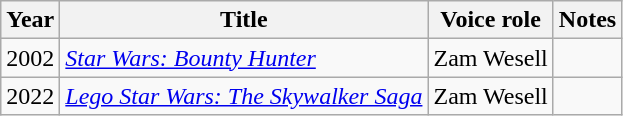<table class="wikitable sortable">
<tr>
<th>Year</th>
<th>Title</th>
<th>Voice role</th>
<th class="unsortable">Notes</th>
</tr>
<tr>
<td>2002</td>
<td><em><a href='#'>Star Wars: Bounty Hunter</a></em></td>
<td>Zam Wesell</td>
<td></td>
</tr>
<tr>
<td>2022</td>
<td><em><a href='#'>Lego Star Wars: The Skywalker Saga</a></em></td>
<td>Zam Wesell</td>
<td></td>
</tr>
</table>
